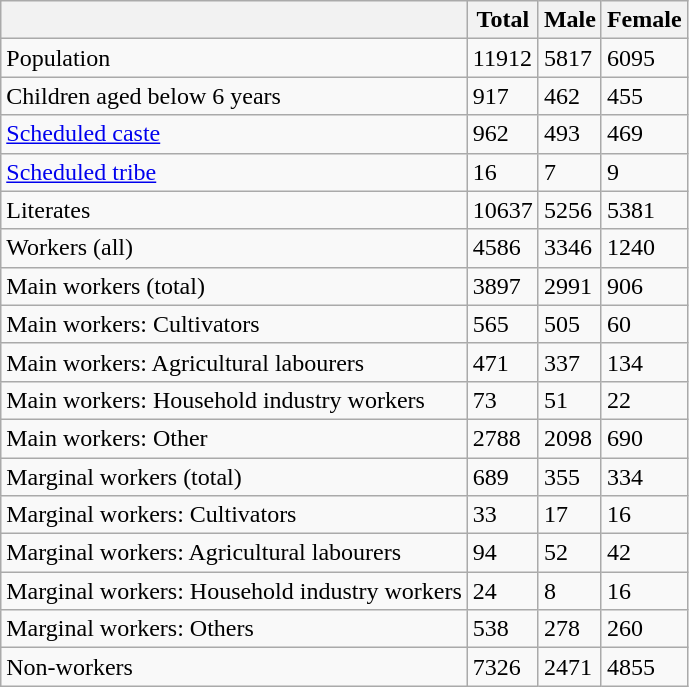<table class="wikitable sortable">
<tr>
<th></th>
<th>Total</th>
<th>Male</th>
<th>Female</th>
</tr>
<tr>
<td>Population</td>
<td>11912</td>
<td>5817</td>
<td>6095</td>
</tr>
<tr>
<td>Children aged below 6 years</td>
<td>917</td>
<td>462</td>
<td>455</td>
</tr>
<tr>
<td><a href='#'>Scheduled caste</a></td>
<td>962</td>
<td>493</td>
<td>469</td>
</tr>
<tr>
<td><a href='#'>Scheduled tribe</a></td>
<td>16</td>
<td>7</td>
<td>9</td>
</tr>
<tr>
<td>Literates</td>
<td>10637</td>
<td>5256</td>
<td>5381</td>
</tr>
<tr>
<td>Workers (all)</td>
<td>4586</td>
<td>3346</td>
<td>1240</td>
</tr>
<tr>
<td>Main workers (total)</td>
<td>3897</td>
<td>2991</td>
<td>906</td>
</tr>
<tr>
<td>Main workers: Cultivators</td>
<td>565</td>
<td>505</td>
<td>60</td>
</tr>
<tr>
<td>Main workers: Agricultural labourers</td>
<td>471</td>
<td>337</td>
<td>134</td>
</tr>
<tr>
<td>Main workers: Household industry workers</td>
<td>73</td>
<td>51</td>
<td>22</td>
</tr>
<tr>
<td>Main workers: Other</td>
<td>2788</td>
<td>2098</td>
<td>690</td>
</tr>
<tr>
<td>Marginal workers (total)</td>
<td>689</td>
<td>355</td>
<td>334</td>
</tr>
<tr>
<td>Marginal workers: Cultivators</td>
<td>33</td>
<td>17</td>
<td>16</td>
</tr>
<tr>
<td>Marginal workers: Agricultural labourers</td>
<td>94</td>
<td>52</td>
<td>42</td>
</tr>
<tr>
<td>Marginal workers: Household industry workers</td>
<td>24</td>
<td>8</td>
<td>16</td>
</tr>
<tr>
<td>Marginal workers: Others</td>
<td>538</td>
<td>278</td>
<td>260</td>
</tr>
<tr>
<td>Non-workers</td>
<td>7326</td>
<td>2471</td>
<td>4855</td>
</tr>
</table>
